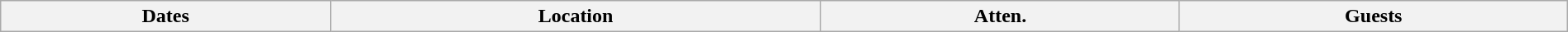<table class="wikitable" width="100%">
<tr>
<th>Dates</th>
<th>Location</th>
<th>Atten.</th>
<th>Guests<br></th>
</tr>
</table>
